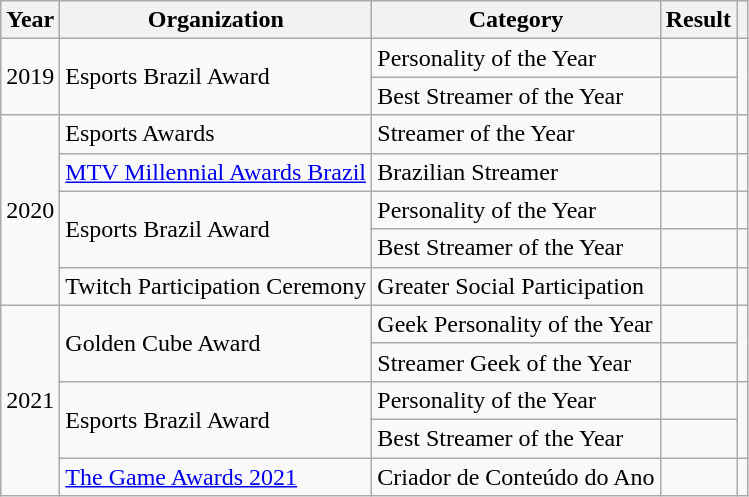<table class="wikitable">
<tr>
<th>Year</th>
<th>Organization</th>
<th>Category</th>
<th>Result</th>
<th></th>
</tr>
<tr>
<td rowspan="2">2019</td>
<td rowspan="2">Esports Brazil Award</td>
<td>Personality of the Year</td>
<td></td>
<td rowspan="2" style="text-align:center"></td>
</tr>
<tr>
<td>Best Streamer of the Year</td>
<td></td>
</tr>
<tr>
<td rowspan="5">2020</td>
<td>Esports Awards</td>
<td>Streamer of the Year</td>
<td></td>
<td style="text-align:center"></td>
</tr>
<tr>
<td><a href='#'>MTV Millennial Awards Brazil</a></td>
<td>Brazilian Streamer</td>
<td></td>
<td style="text-align:center"></td>
</tr>
<tr>
<td rowspan="2">Esports Brazil Award</td>
<td>Personality of the Year</td>
<td></td>
<td style="text-align:center"></td>
</tr>
<tr>
<td>Best Streamer of the Year</td>
<td></td>
<td style="text-align:center"></td>
</tr>
<tr>
<td>Twitch Participation Ceremony</td>
<td>Greater Social Participation</td>
<td></td>
<td style="text-align:center"></td>
</tr>
<tr>
<td rowspan="5">2021</td>
<td rowspan="2">Golden Cube Award</td>
<td>Geek Personality of the Year</td>
<td></td>
<td rowspan="2" style="text-align:center"></td>
</tr>
<tr>
<td>Streamer Geek of the Year</td>
<td></td>
</tr>
<tr>
<td rowspan="2">Esports Brazil Award</td>
<td>Personality of the Year</td>
<td></td>
<td rowspan="2" style="text-align:center"></td>
</tr>
<tr>
<td>Best Streamer of the Year</td>
<td></td>
</tr>
<tr>
<td><a href='#'>The Game Awards 2021</a></td>
<td>Criador de Conteúdo do Ano</td>
<td></td>
<td style="text-align:center"></td>
</tr>
</table>
